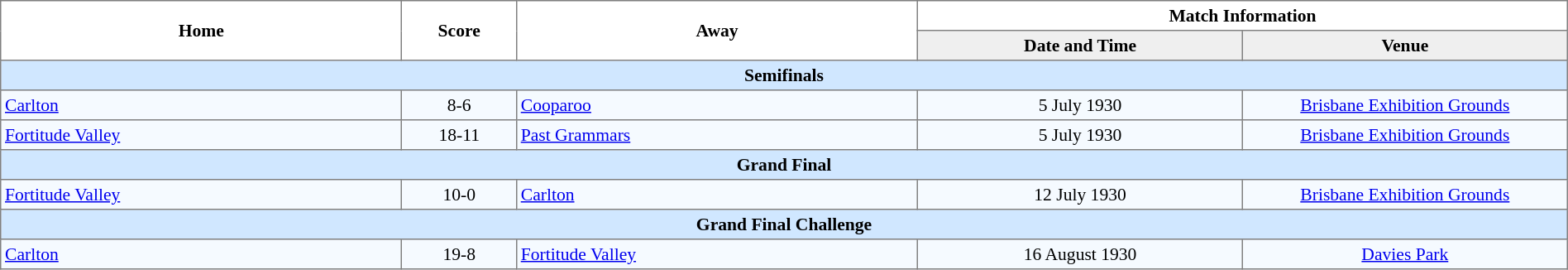<table width="100%" cellspacing="0" cellpadding="3" border="1" style="border-collapse:collapse; font-size:90%; text-align:center;">
<tr>
<th rowspan="2" width="21%">Home</th>
<th rowspan="2" width="6%">Score</th>
<th rowspan="2" width="21%">Away</th>
<th colspan="2">Match Information</th>
</tr>
<tr bgcolor="#EFEFEF">
<th width="17%">Date and Time</th>
<th width="17%">Venue</th>
</tr>
<tr bgcolor="#D0E7FF">
<td colspan="5"><strong>Semifinals</strong></td>
</tr>
<tr bgcolor="#F5FAFF">
<td align="left"> <a href='#'>Carlton</a></td>
<td>8-6</td>
<td align="left"> <a href='#'>Cooparoo</a></td>
<td>5 July 1930</td>
<td><a href='#'>Brisbane Exhibition Grounds</a></td>
</tr>
<tr bgcolor="#F5FAFF">
<td align="left"> <a href='#'>Fortitude Valley</a></td>
<td>18-11</td>
<td align="left"> <a href='#'>Past Grammars</a></td>
<td>5 July 1930</td>
<td><a href='#'>Brisbane Exhibition Grounds</a></td>
</tr>
<tr bgcolor="#D0E7FF">
<td colspan="5"><strong>Grand Final</strong></td>
</tr>
<tr bgcolor="#F5FAFF">
<td align="left"> <a href='#'>Fortitude Valley</a></td>
<td>10-0</td>
<td align="left"> <a href='#'>Carlton</a></td>
<td>12 July 1930</td>
<td><a href='#'>Brisbane Exhibition Grounds</a></td>
</tr>
<tr bgcolor="#D0E7FF">
<td colspan="5"><strong>Grand Final Challenge</strong></td>
</tr>
<tr bgcolor="#F5FAFF">
<td align="left"> <a href='#'>Carlton</a></td>
<td>19-8</td>
<td align="left"> <a href='#'>Fortitude Valley</a></td>
<td>16 August 1930</td>
<td><a href='#'>Davies Park</a></td>
</tr>
</table>
